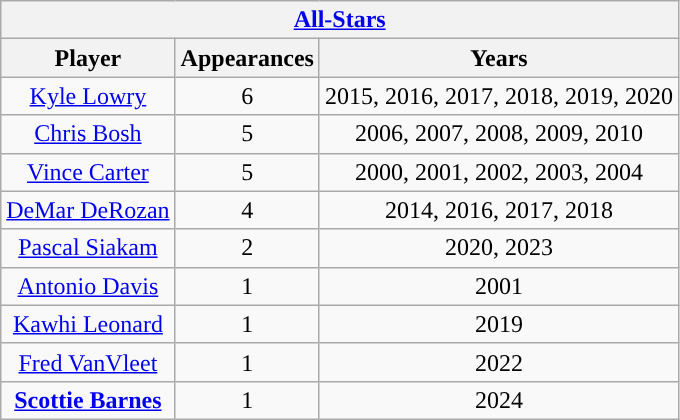<table class="wikitable" style="text-align:center">
<tr>
<th colspan="3"><a href='#'>All-Stars</a></th>
</tr>
<tr>
<th>Player</th>
<th>Appearances</th>
<th>Years</th>
</tr>
<tr>
<td><a href='#'>Kyle Lowry</a></td>
<td>6</td>
<td>2015, 2016, 2017, 2018, 2019, 2020</td>
</tr>
<tr>
<td><a href='#'>Chris Bosh</a></td>
<td>5</td>
<td>2006, 2007, 2008, 2009, 2010</td>
</tr>
<tr>
<td><a href='#'>Vince Carter</a></td>
<td>5</td>
<td>2000, 2001, 2002, 2003, 2004</td>
</tr>
<tr>
<td><a href='#'>DeMar DeRozan</a></td>
<td>4</td>
<td>2014, 2016, 2017, 2018</td>
</tr>
<tr>
<td><a href='#'>Pascal Siakam</a></td>
<td>2</td>
<td>2020, 2023</td>
</tr>
<tr>
<td><a href='#'>Antonio Davis</a></td>
<td>1</td>
<td>2001</td>
</tr>
<tr>
<td><a href='#'>Kawhi Leonard</a></td>
<td>1</td>
<td>2019</td>
</tr>
<tr>
<td><a href='#'>Fred VanVleet</a></td>
<td>1</td>
<td>2022</td>
</tr>
<tr>
<td><strong><a href='#'>Scottie Barnes</a></strong></td>
<td>1</td>
<td>2024</td>
</tr>
</table>
